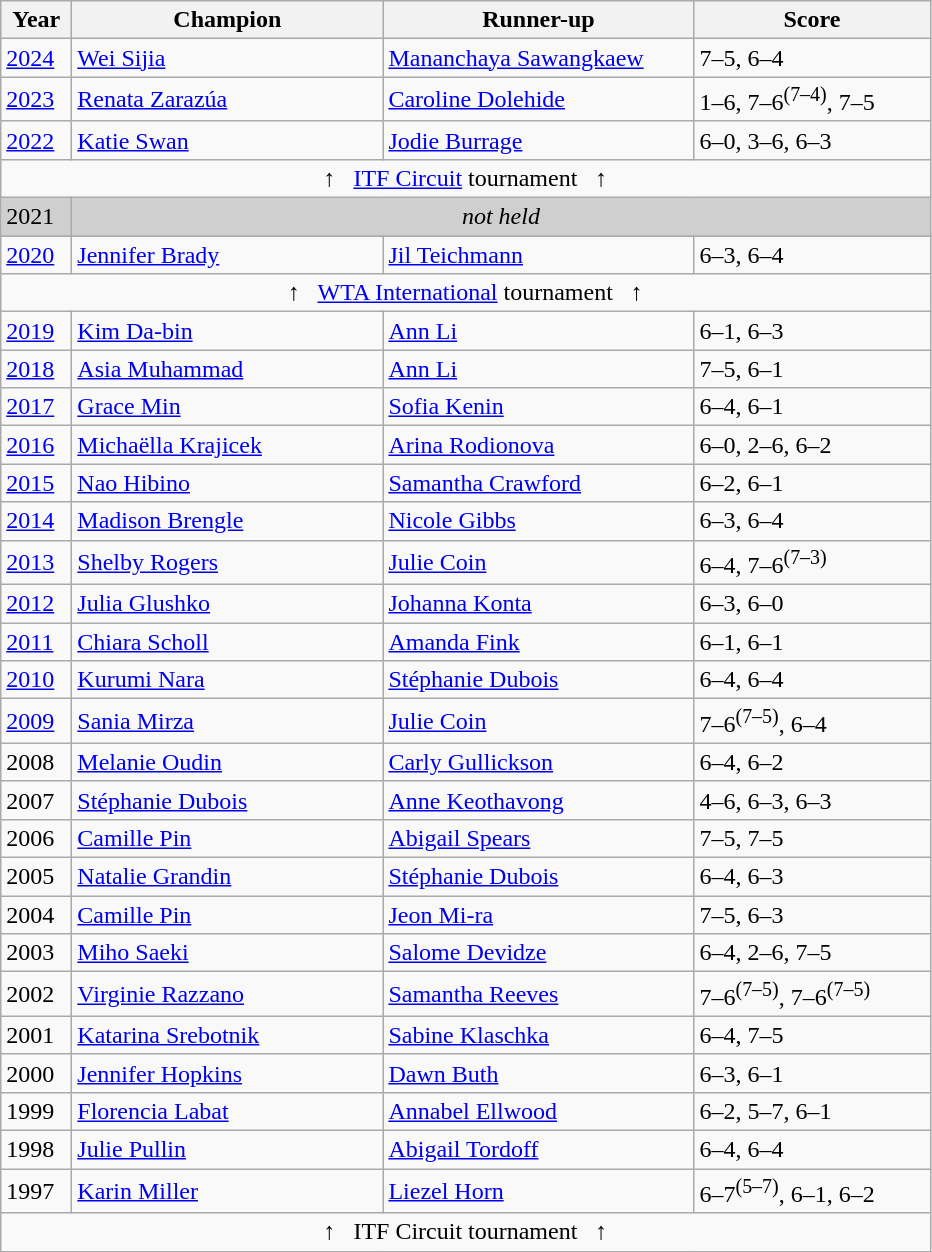<table class="wikitable">
<tr>
<th style="width:40px">Year</th>
<th style="width:200px">Champion</th>
<th style="width:200px">Runner-up</th>
<th style="width:150px" class="unsortable">Score</th>
</tr>
<tr>
<td><a href='#'>2024</a></td>
<td> <a href='#'>Wei Sijia</a></td>
<td> <a href='#'>Mananchaya Sawangkaew</a></td>
<td>7–5, 6–4</td>
</tr>
<tr>
<td><a href='#'>2023</a></td>
<td> <a href='#'>Renata Zarazúa</a></td>
<td> <a href='#'>Caroline Dolehide</a></td>
<td>1–6, 7–6<sup>(7–4)</sup>, 7–5</td>
</tr>
<tr>
<td><a href='#'>2022</a></td>
<td> <a href='#'>Katie Swan</a></td>
<td> <a href='#'>Jodie Burrage</a></td>
<td>6–0, 3–6, 6–3</td>
</tr>
<tr>
<td colspan="5" align="center">↑   <a href='#'>ITF Circuit</a> tournament   ↑</td>
</tr>
<tr>
<td style="background:#cfcfcf">2021</td>
<td colspan=3 align=center style="background:#cfcfcf"><em>not held</em></td>
</tr>
<tr>
</tr>
<tr>
<td><a href='#'>2020</a></td>
<td> <a href='#'>Jennifer Brady</a></td>
<td> <a href='#'>Jil Teichmann</a></td>
<td>6–3, 6–4</td>
</tr>
<tr>
<td colspan="5" align="center">↑   <a href='#'>WTA International</a> tournament   ↑</td>
</tr>
<tr>
<td><a href='#'>2019</a></td>
<td> <a href='#'>Kim Da-bin</a></td>
<td> <a href='#'>Ann Li</a></td>
<td>6–1, 6–3</td>
</tr>
<tr>
<td><a href='#'>2018</a></td>
<td> <a href='#'>Asia Muhammad</a></td>
<td> <a href='#'>Ann Li</a></td>
<td>7–5, 6–1</td>
</tr>
<tr>
<td><a href='#'>2017</a></td>
<td> <a href='#'>Grace Min</a></td>
<td> <a href='#'>Sofia Kenin</a></td>
<td>6–4, 6–1</td>
</tr>
<tr>
<td><a href='#'>2016</a></td>
<td> <a href='#'>Michaëlla Krajicek</a></td>
<td> <a href='#'>Arina Rodionova</a></td>
<td>6–0, 2–6, 6–2</td>
</tr>
<tr>
<td><a href='#'>2015</a></td>
<td> <a href='#'>Nao Hibino</a></td>
<td> <a href='#'>Samantha Crawford</a></td>
<td>6–2, 6–1</td>
</tr>
<tr>
<td><a href='#'>2014</a></td>
<td> <a href='#'>Madison Brengle</a></td>
<td> <a href='#'>Nicole Gibbs</a></td>
<td>6–3, 6–4</td>
</tr>
<tr>
<td><a href='#'>2013</a></td>
<td> <a href='#'>Shelby Rogers</a></td>
<td> <a href='#'>Julie Coin</a></td>
<td>6–4, 7–6<sup>(7–3)</sup></td>
</tr>
<tr>
<td><a href='#'>2012</a></td>
<td> <a href='#'>Julia Glushko</a></td>
<td> <a href='#'>Johanna Konta</a></td>
<td>6–3, 6–0</td>
</tr>
<tr>
<td><a href='#'>2011</a></td>
<td> <a href='#'>Chiara Scholl</a></td>
<td> <a href='#'>Amanda Fink</a></td>
<td>6–1, 6–1</td>
</tr>
<tr>
<td><a href='#'>2010</a></td>
<td> <a href='#'>Kurumi Nara</a></td>
<td> <a href='#'>Stéphanie Dubois</a></td>
<td>6–4, 6–4</td>
</tr>
<tr>
<td><a href='#'>2009</a></td>
<td> <a href='#'>Sania Mirza</a></td>
<td> <a href='#'>Julie Coin</a></td>
<td>7–6<sup>(7–5)</sup>, 6–4</td>
</tr>
<tr>
<td>2008</td>
<td> <a href='#'>Melanie Oudin</a></td>
<td> <a href='#'>Carly Gullickson</a></td>
<td>6–4, 6–2</td>
</tr>
<tr>
<td>2007</td>
<td> <a href='#'>Stéphanie Dubois</a></td>
<td> <a href='#'>Anne Keothavong</a></td>
<td>4–6, 6–3, 6–3</td>
</tr>
<tr>
<td>2006</td>
<td> <a href='#'>Camille Pin</a></td>
<td> <a href='#'>Abigail Spears</a></td>
<td>7–5, 7–5</td>
</tr>
<tr>
<td>2005</td>
<td> <a href='#'>Natalie Grandin</a></td>
<td> <a href='#'>Stéphanie Dubois</a></td>
<td>6–4, 6–3</td>
</tr>
<tr>
<td>2004</td>
<td> <a href='#'>Camille Pin</a></td>
<td> <a href='#'>Jeon Mi-ra</a></td>
<td>7–5, 6–3</td>
</tr>
<tr>
<td>2003</td>
<td> <a href='#'>Miho Saeki</a></td>
<td> <a href='#'>Salome Devidze</a></td>
<td>6–4, 2–6, 7–5</td>
</tr>
<tr>
<td>2002</td>
<td> <a href='#'>Virginie Razzano</a></td>
<td> <a href='#'>Samantha Reeves</a></td>
<td>7–6<sup>(7–5)</sup>, 7–6<sup>(7–5)</sup></td>
</tr>
<tr>
<td>2001</td>
<td> <a href='#'>Katarina Srebotnik</a></td>
<td> <a href='#'>Sabine Klaschka</a></td>
<td>6–4, 7–5</td>
</tr>
<tr>
<td>2000</td>
<td> <a href='#'>Jennifer Hopkins</a></td>
<td> <a href='#'>Dawn Buth</a></td>
<td>6–3, 6–1</td>
</tr>
<tr>
<td>1999</td>
<td> <a href='#'>Florencia Labat</a></td>
<td> <a href='#'>Annabel Ellwood</a></td>
<td>6–2, 5–7, 6–1</td>
</tr>
<tr>
<td>1998</td>
<td> <a href='#'>Julie Pullin</a></td>
<td> <a href='#'>Abigail Tordoff</a></td>
<td>6–4, 6–4</td>
</tr>
<tr>
<td>1997</td>
<td> <a href='#'>Karin Miller</a></td>
<td> <a href='#'>Liezel Horn</a></td>
<td>6–7<sup>(5–7)</sup>, 6–1, 6–2</td>
</tr>
<tr>
<td colspan="5" align="center">↑   ITF Circuit tournament   ↑</td>
</tr>
<tr>
</tr>
</table>
